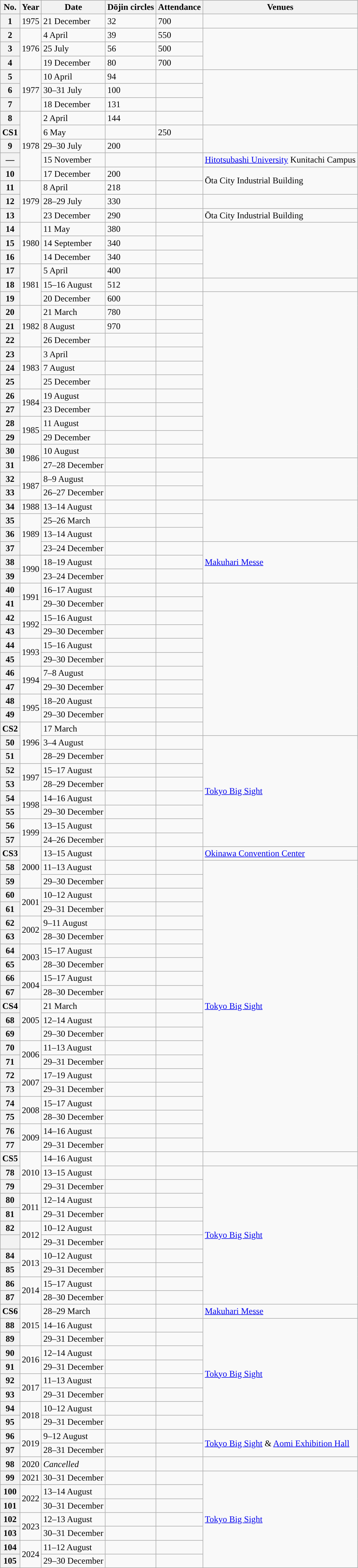<table class="wikitable">
<tr>
<th>No.</th>
<th>Year</th>
<th>Date</th>
<th>Dōjin circles</th>
<th>Attendance</th>
<th>Venues</th>
</tr>
<tr>
<th>1</th>
<td>1975</td>
<td>21 December</td>
<td>32</td>
<td>700</td>
<td></td>
</tr>
<tr>
<th>2</th>
<td rowspan="3">1976</td>
<td>4 April</td>
<td>39</td>
<td>550</td>
<td rowspan="3"></td>
</tr>
<tr>
<th>3</th>
<td>25 July</td>
<td>56</td>
<td>500</td>
</tr>
<tr>
<th>4</th>
<td>19 December</td>
<td>80</td>
<td>700</td>
</tr>
<tr>
<th>5</th>
<td rowspan="3">1977</td>
<td>10 April</td>
<td>94</td>
<td></td>
<td rowspan="4"></td>
</tr>
<tr>
<th>6</th>
<td>30–31 July</td>
<td>100</td>
<td></td>
</tr>
<tr>
<th>7</th>
<td>18 December</td>
<td>131</td>
<td></td>
</tr>
<tr>
<th>8</th>
<td rowspan="5">1978</td>
<td>2 April</td>
<td>144</td>
<td></td>
</tr>
<tr>
<th>CS1</th>
<td>6 May</td>
<td></td>
<td>250</td>
<td rowspan="2"></td>
</tr>
<tr>
<th>9</th>
<td>29–30 July</td>
<td>200</td>
<td></td>
</tr>
<tr>
<th>—</th>
<td>15 November</td>
<td></td>
<td></td>
<td><a href='#'>Hitotsubashi University</a> Kunitachi Campus</td>
</tr>
<tr>
<th>10</th>
<td>17 December</td>
<td>200</td>
<td></td>
<td rowspan="2">Ōta City Industrial Building</td>
</tr>
<tr>
<th>11</th>
<td rowspan="3">1979</td>
<td>8 April</td>
<td>218</td>
<td></td>
</tr>
<tr>
<th>12</th>
<td>28–29 July</td>
<td>330</td>
<td></td>
<td></td>
</tr>
<tr>
<th>13</th>
<td>23 December</td>
<td>290</td>
<td></td>
<td>Ōta City Industrial Building</td>
</tr>
<tr>
<th>14</th>
<td rowspan="3">1980</td>
<td>11 May</td>
<td>380</td>
<td></td>
<td rowspan="4"></td>
</tr>
<tr>
<th>15</th>
<td>14 September</td>
<td>340</td>
<td></td>
</tr>
<tr>
<th>16</th>
<td>14 December</td>
<td>340</td>
<td></td>
</tr>
<tr>
<th>17</th>
<td rowspan="3">1981</td>
<td>5 April</td>
<td>400</td>
<td></td>
</tr>
<tr>
<th>18</th>
<td>15–16 August</td>
<td>512</td>
<td></td>
<td></td>
</tr>
<tr>
<th>19</th>
<td>20 December</td>
<td>600</td>
<td></td>
<td rowspan="12"></td>
</tr>
<tr>
<th>20</th>
<td rowspan="3">1982</td>
<td>21 March</td>
<td>780</td>
<td></td>
</tr>
<tr>
<th>21</th>
<td>8 August</td>
<td>970</td>
<td></td>
</tr>
<tr>
<th>22</th>
<td>26 December</td>
<td></td>
<td></td>
</tr>
<tr>
<th>23</th>
<td rowspan="3">1983</td>
<td>3 April</td>
<td></td>
<td></td>
</tr>
<tr>
<th>24</th>
<td>7 August</td>
<td></td>
<td></td>
</tr>
<tr>
<th>25</th>
<td>25 December</td>
<td></td>
<td></td>
</tr>
<tr>
<th>26</th>
<td rowspan="2">1984</td>
<td>19 August</td>
<td></td>
<td></td>
</tr>
<tr>
<th>27</th>
<td>23 December</td>
<td></td>
<td></td>
</tr>
<tr>
<th>28</th>
<td rowspan="2">1985</td>
<td>11 August</td>
<td></td>
<td></td>
</tr>
<tr>
<th>29</th>
<td>29 December</td>
<td></td>
<td></td>
</tr>
<tr>
<th>30</th>
<td rowspan="2">1986</td>
<td>10 August</td>
<td></td>
<td></td>
</tr>
<tr>
<th>31</th>
<td>27–28 December</td>
<td></td>
<td></td>
<td rowspan="3"></td>
</tr>
<tr>
<th>32</th>
<td rowspan="2">1987</td>
<td>8–9 August</td>
<td></td>
<td></td>
</tr>
<tr>
<th>33</th>
<td>26–27 December</td>
<td></td>
<td></td>
</tr>
<tr>
<th>34</th>
<td>1988</td>
<td>13–14 August</td>
<td></td>
<td></td>
<td rowspan="3"></td>
</tr>
<tr>
<th>35</th>
<td rowspan="3">1989</td>
<td>25–26 March</td>
<td></td>
<td></td>
</tr>
<tr>
<th>36</th>
<td>13–14 August</td>
<td></td>
<td></td>
</tr>
<tr>
<th>37</th>
<td>23–24 December</td>
<td></td>
<td></td>
<td rowspan="3"><a href='#'>Makuhari Messe</a></td>
</tr>
<tr>
<th>38</th>
<td rowspan="2">1990</td>
<td>18–19 August</td>
<td></td>
<td></td>
</tr>
<tr>
<th>39</th>
<td>23–24 December</td>
<td></td>
<td></td>
</tr>
<tr>
<th>40</th>
<td rowspan="2">1991</td>
<td>16–17 August</td>
<td></td>
<td></td>
<td rowspan="11"></td>
</tr>
<tr>
<th>41</th>
<td>29–30 December</td>
<td></td>
<td></td>
</tr>
<tr>
<th>42</th>
<td rowspan="2">1992</td>
<td>15–16 August</td>
<td></td>
<td></td>
</tr>
<tr>
<th>43</th>
<td>29–30 December</td>
<td></td>
<td></td>
</tr>
<tr>
<th>44</th>
<td rowspan="2">1993</td>
<td>15–16 August</td>
<td></td>
<td></td>
</tr>
<tr>
<th>45</th>
<td>29–30 December</td>
<td></td>
<td></td>
</tr>
<tr>
<th>46</th>
<td rowspan="2">1994</td>
<td>7–8 August</td>
<td></td>
<td></td>
</tr>
<tr>
<th>47</th>
<td>29–30 December</td>
<td></td>
<td></td>
</tr>
<tr>
<th>48</th>
<td rowspan="2">1995</td>
<td>18–20 August</td>
<td></td>
<td></td>
</tr>
<tr>
<th>49</th>
<td>29–30 December</td>
<td></td>
<td></td>
</tr>
<tr>
<th>CS2</th>
<td rowspan="3">1996</td>
<td>17 March</td>
<td></td>
<td></td>
</tr>
<tr>
<th>50</th>
<td>3–4 August</td>
<td></td>
<td></td>
<td rowspan="8"><a href='#'>Tokyo Big Sight</a></td>
</tr>
<tr>
<th>51</th>
<td>28–29 December</td>
<td></td>
<td></td>
</tr>
<tr>
<th>52</th>
<td rowspan="2">1997</td>
<td>15–17 August</td>
<td></td>
<td></td>
</tr>
<tr>
<th>53</th>
<td>28–29 December</td>
<td></td>
<td></td>
</tr>
<tr>
<th>54</th>
<td rowspan="2">1998</td>
<td>14–16 August</td>
<td></td>
<td></td>
</tr>
<tr>
<th>55</th>
<td>29–30 December</td>
<td></td>
<td></td>
</tr>
<tr>
<th>56</th>
<td rowspan="2">1999</td>
<td>13–15 August</td>
<td></td>
<td></td>
</tr>
<tr>
<th>57</th>
<td>24–26 December</td>
<td></td>
<td></td>
</tr>
<tr>
<th>CS3</th>
<td rowspan="3">2000</td>
<td>13–15 August</td>
<td></td>
<td></td>
<td><a href='#'>Okinawa Convention Center</a></td>
</tr>
<tr>
<th>58</th>
<td>11–13 August</td>
<td></td>
<td></td>
<td rowspan="21"><a href='#'>Tokyo Big Sight</a></td>
</tr>
<tr>
<th>59</th>
<td>29–30 December</td>
<td></td>
<td></td>
</tr>
<tr>
<th>60</th>
<td rowspan="2">2001</td>
<td>10–12 August</td>
<td></td>
<td></td>
</tr>
<tr>
<th>61</th>
<td>29–31 December</td>
<td></td>
<td></td>
</tr>
<tr>
<th>62</th>
<td rowspan="2">2002</td>
<td>9–11 August</td>
<td></td>
<td></td>
</tr>
<tr>
<th>63</th>
<td>28–30 December</td>
<td></td>
<td></td>
</tr>
<tr>
<th>64</th>
<td rowspan="2">2003</td>
<td>15–17 August</td>
<td></td>
<td></td>
</tr>
<tr>
<th>65</th>
<td>28–30 December</td>
<td></td>
<td></td>
</tr>
<tr>
<th>66</th>
<td rowspan="2">2004</td>
<td>15–17 August</td>
<td></td>
<td></td>
</tr>
<tr>
<th>67</th>
<td>28–30 December</td>
<td></td>
<td></td>
</tr>
<tr>
<th>CS4</th>
<td rowspan="3">2005</td>
<td>21 March</td>
<td></td>
<td></td>
</tr>
<tr>
<th>68</th>
<td>12–14 August</td>
<td></td>
<td></td>
</tr>
<tr>
<th>69</th>
<td>29–30 December</td>
<td></td>
<td></td>
</tr>
<tr>
<th>70</th>
<td rowspan="2">2006</td>
<td>11–13 August</td>
<td></td>
<td></td>
</tr>
<tr>
<th>71</th>
<td>29–31 December</td>
<td></td>
<td></td>
</tr>
<tr>
<th>72</th>
<td rowspan="2">2007</td>
<td>17–19 August</td>
<td></td>
<td></td>
</tr>
<tr>
<th>73</th>
<td>29–31 December</td>
<td></td>
<td></td>
</tr>
<tr>
<th>74</th>
<td rowspan="2">2008</td>
<td>15–17 August</td>
<td></td>
<td></td>
</tr>
<tr>
<th>75</th>
<td>28–30 December</td>
<td></td>
<td></td>
</tr>
<tr>
<th>76</th>
<td rowspan="2">2009</td>
<td>14–16 August</td>
<td></td>
<td></td>
</tr>
<tr>
<th>77</th>
<td>29–31 December</td>
<td></td>
<td></td>
</tr>
<tr>
<th>CS5</th>
<td rowspan="3">2010</td>
<td>14–16 August</td>
<td></td>
<td></td>
<td></td>
</tr>
<tr>
<th>78</th>
<td>13–15 August</td>
<td></td>
<td></td>
<td rowspan="10"><a href='#'>Tokyo Big Sight</a></td>
</tr>
<tr>
<th>79</th>
<td>29–31 December</td>
<td></td>
<td></td>
</tr>
<tr>
<th>80</th>
<td rowspan="2">2011</td>
<td>12–14 August</td>
<td></td>
<td></td>
</tr>
<tr>
<th>81</th>
<td>29–31 December</td>
<td></td>
<td></td>
</tr>
<tr>
<th>82</th>
<td rowspan="2">2012</td>
<td>10–12 August</td>
<td></td>
<td></td>
</tr>
<tr>
<th></th>
<td>29–31 December</td>
<td></td>
<td></td>
</tr>
<tr>
<th>84</th>
<td rowspan="2">2013</td>
<td>10–12 August</td>
<td></td>
<td></td>
</tr>
<tr>
<th>85</th>
<td>29–31 December</td>
<td></td>
<td></td>
</tr>
<tr>
<th>86</th>
<td rowspan="2">2014</td>
<td>15–17 August</td>
<td></td>
<td></td>
</tr>
<tr>
<th>87</th>
<td>28–30 December</td>
<td></td>
<td></td>
</tr>
<tr>
<th>CS6</th>
<td rowspan="3">2015</td>
<td>28–29 March</td>
<td></td>
<td></td>
<td><a href='#'>Makuhari Messe</a></td>
</tr>
<tr>
<th>88</th>
<td>14–16 August</td>
<td></td>
<td></td>
<td rowspan="8"><a href='#'>Tokyo Big Sight</a></td>
</tr>
<tr>
<th>89</th>
<td>29–31 December</td>
<td></td>
<td></td>
</tr>
<tr>
<th>90</th>
<td rowspan="2">2016</td>
<td>12–14 August</td>
<td></td>
<td></td>
</tr>
<tr>
<th>91</th>
<td>29–31 December</td>
<td></td>
<td></td>
</tr>
<tr>
<th>92</th>
<td rowspan="2">2017</td>
<td>11–13 August</td>
<td></td>
<td></td>
</tr>
<tr>
<th>93</th>
<td>29–31 December</td>
<td></td>
<td></td>
</tr>
<tr>
<th>94</th>
<td rowspan="2">2018</td>
<td>10–12 August</td>
<td></td>
<td></td>
</tr>
<tr>
<th>95</th>
<td>29–31 December</td>
<td></td>
<td></td>
</tr>
<tr>
<th>96</th>
<td rowspan="2">2019</td>
<td>9–12 August</td>
<td></td>
<td></td>
<td rowspan="2"><a href='#'>Tokyo Big Sight</a> & <a href='#'>Aomi Exhibition Hall</a></td>
</tr>
<tr>
<th>97</th>
<td>28–31 December</td>
<td></td>
<td></td>
</tr>
<tr>
<th>98</th>
<td>2020</td>
<td><em>Cancelled</em></td>
<td></td>
<td></td>
<td></td>
</tr>
<tr>
<th>99</th>
<td>2021</td>
<td>30–31 December</td>
<td></td>
<td></td>
<td rowspan="7"><a href='#'>Tokyo Big Sight</a></td>
</tr>
<tr>
<th>100</th>
<td rowspan="2">2022</td>
<td>13–14 August</td>
<td></td>
<td></td>
</tr>
<tr>
<th>101</th>
<td>30–31 December</td>
<td></td>
<td></td>
</tr>
<tr>
<th>102</th>
<td rowspan="2">2023</td>
<td>12–13 August</td>
<td></td>
<td></td>
</tr>
<tr>
<th>103</th>
<td>30–31 December</td>
<td></td>
<td></td>
</tr>
<tr>
<th>104</th>
<td rowspan="2">2024</td>
<td>11–12 August</td>
<td></td>
<td></td>
</tr>
<tr>
<th>105</th>
<td>29–30 December</td>
<td></td>
<td></td>
</tr>
</table>
